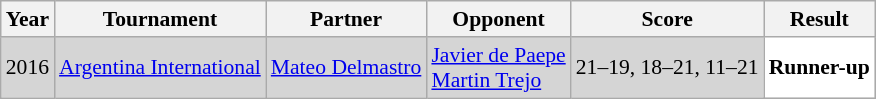<table class="sortable wikitable" style="font-size: 90%;">
<tr>
<th>Year</th>
<th>Tournament</th>
<th>Partner</th>
<th>Opponent</th>
<th>Score</th>
<th>Result</th>
</tr>
<tr style="background:#D5D5D5">
<td align="center">2016</td>
<td align="left"><a href='#'>Argentina International</a></td>
<td align="left"> <a href='#'>Mateo Delmastro</a></td>
<td align="left"> <a href='#'>Javier de Paepe</a> <br>  <a href='#'>Martin Trejo</a></td>
<td align="left">21–19, 18–21, 11–21</td>
<td style="text-align:left; background:white"> <strong>Runner-up</strong></td>
</tr>
</table>
